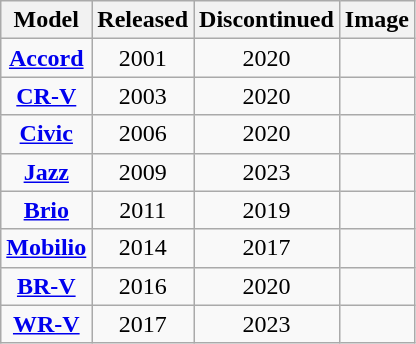<table class="wikitable" style="text-align:center">
<tr>
<th>Model</th>
<th>Released</th>
<th>Discontinued</th>
<th>Image</th>
</tr>
<tr>
<td><strong><a href='#'>Accord</a></strong></td>
<td>2001</td>
<td>2020</td>
<td></td>
</tr>
<tr>
<td><strong><a href='#'>CR-V</a></strong></td>
<td>2003</td>
<td>2020</td>
<td></td>
</tr>
<tr>
<td><strong><a href='#'>Civic</a></strong></td>
<td>2006</td>
<td>2020</td>
<td></td>
</tr>
<tr>
<td><strong><a href='#'>Jazz</a></strong></td>
<td>2009</td>
<td>2023</td>
<td></td>
</tr>
<tr>
<td><strong><a href='#'>Brio</a></strong></td>
<td>2011</td>
<td>2019</td>
<td></td>
</tr>
<tr>
<td><strong><a href='#'>Mobilio</a></strong></td>
<td>2014</td>
<td>2017</td>
<td></td>
</tr>
<tr>
<td><strong><a href='#'>BR-V</a></strong></td>
<td>2016</td>
<td>2020</td>
<td></td>
</tr>
<tr>
<td><strong><a href='#'>WR-V</a></strong></td>
<td>2017</td>
<td>2023</td>
<td></td>
</tr>
</table>
